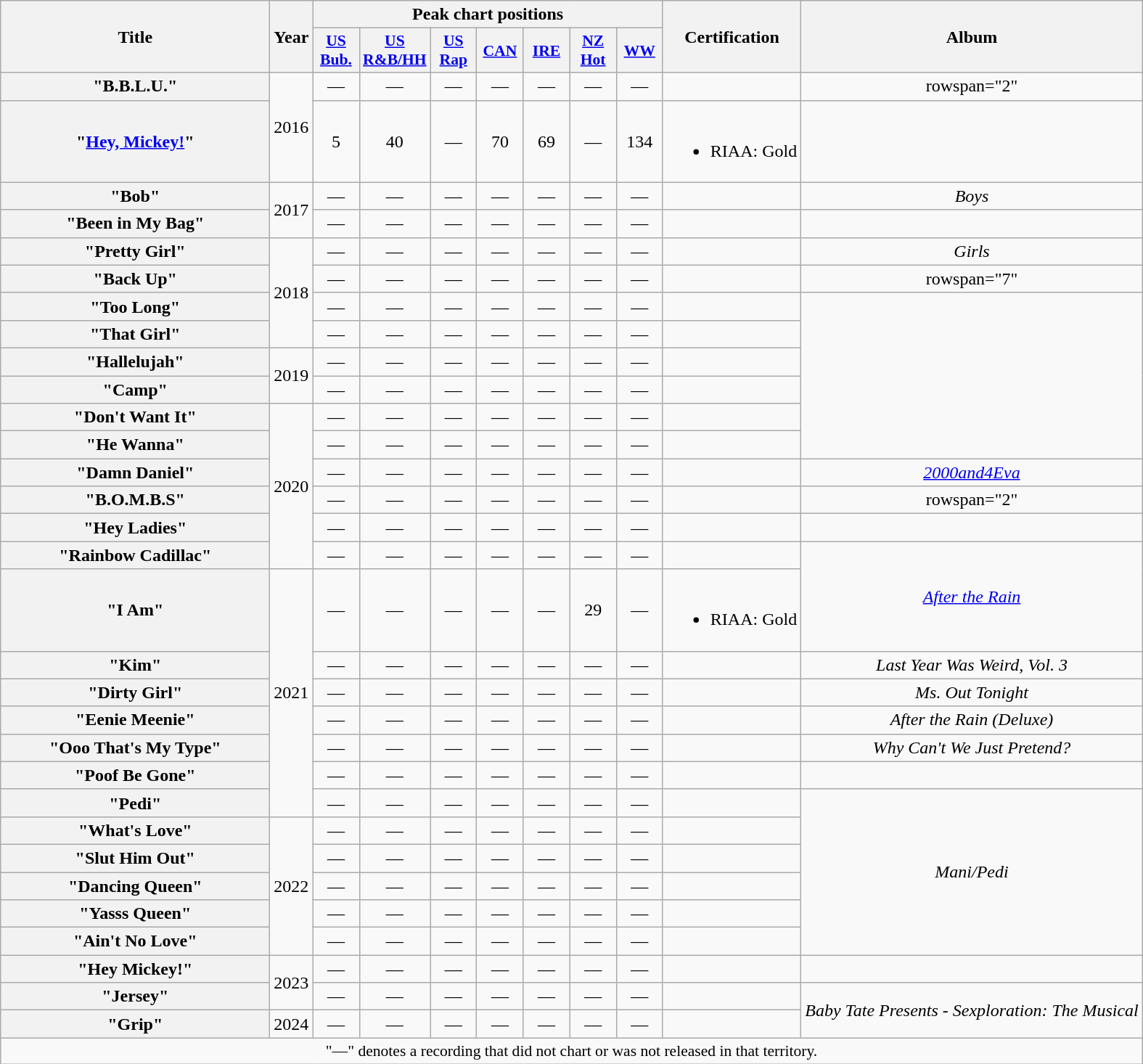<table class="wikitable plainrowheaders" style="text-align:center;">
<tr>
<th scope="col" rowspan="2" style="width:15em;">Title</th>
<th scope="col" rowspan="2">Year</th>
<th scope="col" colspan="7">Peak chart positions</th>
<th rowspan="2">Certification</th>
<th rowspan="2" scope="col">Album</th>
</tr>
<tr>
<th scope="col" style="width:2.5em;font-size:90%;"><a href='#'>US<br>Bub.</a><br></th>
<th scope="col" style="width:2.5em;font-size:90%;"><a href='#'>US<br>R&B/HH</a><br></th>
<th scope="col" style="width:2.5em;font-size:90%;"><a href='#'>US<br>Rap</a><br></th>
<th scope="col" style="width:2.5em;font-size:90%;"><a href='#'>CAN</a><br></th>
<th scope="col" style="width:2.5em;font-size:90%;"><a href='#'>IRE</a><br></th>
<th scope="col" style="width:2.5em;font-size:90%;"><a href='#'>NZ<br>Hot</a><br></th>
<th scope="col" style="width:2.5em;font-size:90%;"><a href='#'>WW</a><br></th>
</tr>
<tr>
<th scope="row">"B.B.L.U."</th>
<td rowspan="2">2016</td>
<td>—</td>
<td>—</td>
<td>—</td>
<td>—</td>
<td>—</td>
<td>—</td>
<td>—</td>
<td></td>
<td>rowspan="2" </td>
</tr>
<tr>
<th scope="row">"<a href='#'>Hey, Mickey!</a>"</th>
<td>5</td>
<td>40</td>
<td>—</td>
<td>70</td>
<td>69</td>
<td>—</td>
<td>134</td>
<td><br><ul><li>RIAA: Gold</li></ul></td>
</tr>
<tr>
<th scope="row">"Bob"</th>
<td rowspan="2">2017</td>
<td>—</td>
<td>—</td>
<td>—</td>
<td>—</td>
<td>—</td>
<td>—</td>
<td>—</td>
<td></td>
<td><em>Boys</em></td>
</tr>
<tr>
<th scope="row">"Been in My Bag"</th>
<td>—</td>
<td>—</td>
<td>—</td>
<td>—</td>
<td>—</td>
<td>—</td>
<td>—</td>
<td></td>
<td></td>
</tr>
<tr>
<th scope="row">"Pretty Girl"<br></th>
<td rowspan="4">2018</td>
<td>—</td>
<td>—</td>
<td>—</td>
<td>—</td>
<td>—</td>
<td>—</td>
<td>—</td>
<td></td>
<td><em>Girls</em></td>
</tr>
<tr>
<th scope="row">"Back Up"</th>
<td>—</td>
<td>—</td>
<td>—</td>
<td>—</td>
<td>—</td>
<td>—</td>
<td>—</td>
<td></td>
<td>rowspan="7" </td>
</tr>
<tr>
<th scope="row">"Too Long"</th>
<td>—</td>
<td>—</td>
<td>—</td>
<td>—</td>
<td>—</td>
<td>—</td>
<td>—</td>
<td></td>
</tr>
<tr>
<th scope="row">"That Girl"</th>
<td>—</td>
<td>—</td>
<td>—</td>
<td>—</td>
<td>—</td>
<td>—</td>
<td>—</td>
<td></td>
</tr>
<tr>
<th scope="row">"Hallelujah"</th>
<td rowspan="2">2019</td>
<td>—</td>
<td>—</td>
<td>—</td>
<td>—</td>
<td>—</td>
<td>—</td>
<td>—</td>
<td></td>
</tr>
<tr>
<th scope="row">"Camp"</th>
<td>—</td>
<td>—</td>
<td>—</td>
<td>—</td>
<td>—</td>
<td>—</td>
<td>—</td>
<td></td>
</tr>
<tr>
<th scope="row">"Don't Want It"</th>
<td rowspan="6">2020</td>
<td>—</td>
<td>—</td>
<td>—</td>
<td>—</td>
<td>—</td>
<td>—</td>
<td>—</td>
<td></td>
</tr>
<tr>
<th scope="row">"He Wanna"<br></th>
<td>—</td>
<td>—</td>
<td>—</td>
<td>—</td>
<td>—</td>
<td>—</td>
<td>—</td>
<td></td>
</tr>
<tr>
<th scope="row">"Damn Daniel"<br></th>
<td>—</td>
<td>—</td>
<td>—</td>
<td>—</td>
<td>—</td>
<td>—</td>
<td>—</td>
<td></td>
<td><em><a href='#'>2000and4Eva</a></em></td>
</tr>
<tr>
<th scope="row">"B.O.M.B.S"</th>
<td>—</td>
<td>—</td>
<td>—</td>
<td>—</td>
<td>—</td>
<td>—</td>
<td>—</td>
<td></td>
<td>rowspan="2" </td>
</tr>
<tr>
<th scope="row">"Hey Ladies"</th>
<td>—</td>
<td>—</td>
<td>—</td>
<td>—</td>
<td>—</td>
<td>—</td>
<td>—</td>
<td></td>
</tr>
<tr>
<th scope="row">"Rainbow Cadillac"</th>
<td>—</td>
<td>—</td>
<td>—</td>
<td>—</td>
<td>—</td>
<td>—</td>
<td>—</td>
<td></td>
<td rowspan="2"><em><a href='#'>After the Rain</a></em></td>
</tr>
<tr>
<th scope="row">"I Am"<br></th>
<td rowspan="7">2021</td>
<td>—</td>
<td>—</td>
<td>—</td>
<td>—</td>
<td>—</td>
<td>29</td>
<td>—</td>
<td><br><ul><li>RIAA: Gold</li></ul></td>
</tr>
<tr>
<th scope="row">"Kim"<br></th>
<td>—</td>
<td>—</td>
<td>—</td>
<td>—</td>
<td>—</td>
<td>—</td>
<td>—</td>
<td></td>
<td><em>Last Year Was Weird, Vol. 3</em></td>
</tr>
<tr>
<th scope="row">"Dirty Girl"<br></th>
<td>—</td>
<td>—</td>
<td>—</td>
<td>—</td>
<td>—</td>
<td>—</td>
<td>—</td>
<td></td>
<td><em>Ms. Out Tonight</em></td>
</tr>
<tr>
<th scope="row">"Eenie Meenie"</th>
<td>—</td>
<td>—</td>
<td>—</td>
<td>—</td>
<td>—</td>
<td>—</td>
<td>—</td>
<td></td>
<td><em>After the Rain (Deluxe)</em></td>
</tr>
<tr>
<th scope="row">"Ooo That's My Type"<br></th>
<td>—</td>
<td>—</td>
<td>—</td>
<td>—</td>
<td>—</td>
<td>—</td>
<td>—</td>
<td></td>
<td><em>Why Can't We Just Pretend?</em></td>
</tr>
<tr>
<th scope="row">"Poof Be Gone"<br></th>
<td>—</td>
<td>—</td>
<td>—</td>
<td>—</td>
<td>—</td>
<td>—</td>
<td>—</td>
<td></td>
<td></td>
</tr>
<tr>
<th scope="row">"Pedi"</th>
<td>—</td>
<td>—</td>
<td>—</td>
<td>—</td>
<td>—</td>
<td>—</td>
<td>—</td>
<td></td>
<td rowspan="6"><em>Mani/Pedi</em></td>
</tr>
<tr>
<th scope="row">"What's Love"</th>
<td rowspan="5">2022</td>
<td>—</td>
<td>—</td>
<td>—</td>
<td>—</td>
<td>—</td>
<td>—</td>
<td>—</td>
<td></td>
</tr>
<tr>
<th scope="row">"Slut Him Out"<br></th>
<td>—</td>
<td>—</td>
<td>—</td>
<td>—</td>
<td>—</td>
<td>—</td>
<td>—</td>
<td></td>
</tr>
<tr>
<th scope="row">"Dancing Queen"</th>
<td>—</td>
<td>—</td>
<td>—</td>
<td>—</td>
<td>—</td>
<td>—</td>
<td>—</td>
<td></td>
</tr>
<tr>
<th scope="row">"Yasss Queen"</th>
<td>—</td>
<td>—</td>
<td>—</td>
<td>—</td>
<td>—</td>
<td>—</td>
<td>—</td>
<td></td>
</tr>
<tr>
<th scope="row">"Ain't No Love"<br></th>
<td>—</td>
<td>—</td>
<td>—</td>
<td>—</td>
<td>—</td>
<td>—</td>
<td>—</td>
<td></td>
</tr>
<tr>
<th scope="row">"Hey Mickey!"<br></th>
<td rowspan="2">2023</td>
<td>—</td>
<td>—</td>
<td>—</td>
<td>—</td>
<td>—</td>
<td>—</td>
<td>—</td>
<td></td>
<td></td>
</tr>
<tr>
<th scope="row">"Jersey"</th>
<td>—</td>
<td>—</td>
<td>—</td>
<td>—</td>
<td>—</td>
<td>—</td>
<td>—</td>
<td></td>
<td rowspan="2"><em>Baby Tate Presents - Sexploration: The Musical</em></td>
</tr>
<tr>
<th scope="row">"Grip"</th>
<td>2024</td>
<td>—</td>
<td>—</td>
<td>—</td>
<td>—</td>
<td>—</td>
<td>—</td>
<td>—</td>
<td></td>
</tr>
<tr>
<td colspan="14" style="font-size:90%">"—" denotes a recording that did not chart or was not released in that territory.</td>
</tr>
</table>
